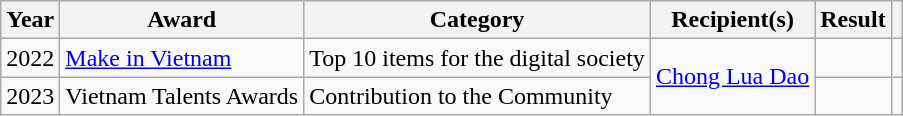<table class="wikitable">
<tr>
<th>Year</th>
<th>Award</th>
<th>Category</th>
<th>Recipient(s)</th>
<th>Result</th>
<th></th>
</tr>
<tr>
<td>2022</td>
<td><a href='#'>Make in Vietnam</a></td>
<td>Top 10 items for the digital society</td>
<td rowspan="2"><a href='#'>Chong Lua Dao</a></td>
<td></td>
<td></td>
</tr>
<tr>
<td>2023</td>
<td>Vietnam Talents Awards</td>
<td>Contribution to the Community</td>
<td></td>
<td></td>
</tr>
</table>
